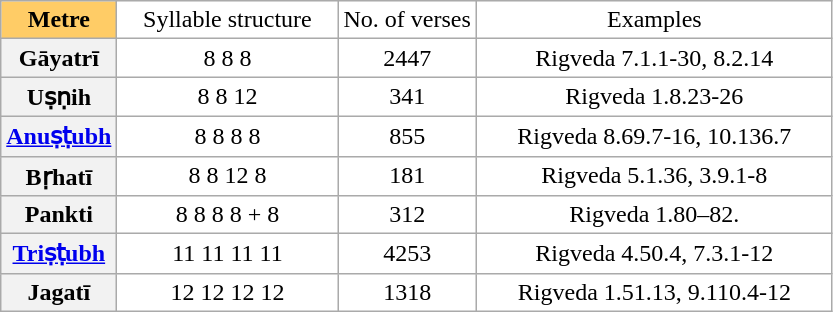<table class="wikitable sortable" align="center" style=" background: transparent; ">
<tr style="text-align: center;">
<th style="background: #ffcc66;">Metre</th>
<td width= 140px>Syllable structure</td>
<td>No. of verses</td>
<td width= 230px>Examples</td>
</tr>
<tr style="text-align: center;">
<th>Gāyatrī</th>
<td>8 8 8</td>
<td>2447</td>
<td>Rigveda 7.1.1-30, 8.2.14</td>
</tr>
<tr style="text-align: center;">
<th>Uṣṇih</th>
<td>8 8 12</td>
<td>341</td>
<td>Rigveda 1.8.23-26</td>
</tr>
<tr style="text-align: center;">
<th><a href='#'>Anuṣṭubh</a></th>
<td>8 8 8 8</td>
<td>855</td>
<td>Rigveda 8.69.7-16, 10.136.7</td>
</tr>
<tr style="text-align: center;">
<th>Bṛhatī</th>
<td>8 8 12 8</td>
<td>181</td>
<td>Rigveda 5.1.36, 3.9.1-8</td>
</tr>
<tr style="text-align: center;">
<th>Pankti</th>
<td>8 8 8 8 + 8</td>
<td>312</td>
<td>Rigveda 1.80–82.</td>
</tr>
<tr style="text-align: center;">
<th><a href='#'>Triṣṭubh</a></th>
<td>11 11 11 11</td>
<td>4253</td>
<td>Rigveda 4.50.4, 7.3.1-12</td>
</tr>
<tr style="text-align: center;">
<th>Jagatī</th>
<td>12 12 12 12</td>
<td>1318</td>
<td>Rigveda 1.51.13, 9.110.4-12</td>
</tr>
</table>
